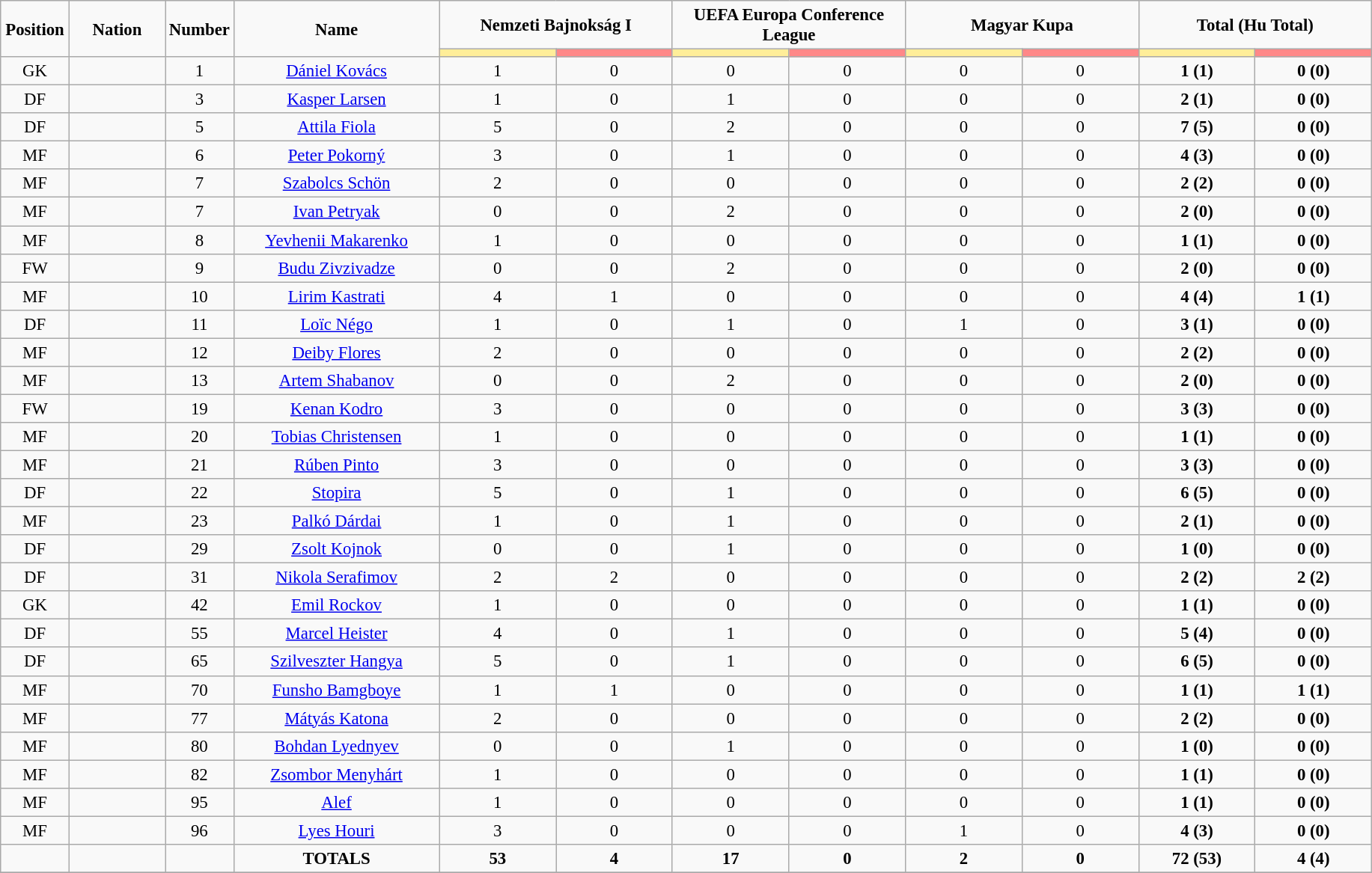<table class="wikitable" style="font-size: 95%; text-align: center;">
<tr>
<td rowspan="2" width="5%" align="center"><strong>Position</strong></td>
<td rowspan="2" width="7%" align="center"><strong>Nation</strong></td>
<td rowspan="2" width="5%" align="center"><strong>Number</strong></td>
<td rowspan="2" width="15%" align="center"><strong>Name</strong></td>
<td colspan="2" align="center"><strong>Nemzeti Bajnokság I</strong></td>
<td colspan="2" align="center"><strong>UEFA Europa Conference League</strong></td>
<td colspan="2" align="center"><strong>Magyar Kupa</strong></td>
<td colspan="2" align="center"><strong>Total (Hu Total)</strong></td>
</tr>
<tr>
<th width=60 style="background: #FFEE99"></th>
<th width=60 style="background: #FF8888"></th>
<th width=60 style="background: #FFEE99"></th>
<th width=60 style="background: #FF8888"></th>
<th width=60 style="background: #FFEE99"></th>
<th width=60 style="background: #FF8888"></th>
<th width=60 style="background: #FFEE99"></th>
<th width=60 style="background: #FF8888"></th>
</tr>
<tr>
<td>GK</td>
<td></td>
<td>1</td>
<td><a href='#'>Dániel Kovács</a></td>
<td>1</td>
<td>0</td>
<td>0</td>
<td>0</td>
<td>0</td>
<td>0</td>
<td><strong>1 (1)</strong></td>
<td><strong>0 (0)</strong></td>
</tr>
<tr>
<td>DF</td>
<td></td>
<td>3</td>
<td><a href='#'>Kasper Larsen</a></td>
<td>1</td>
<td>0</td>
<td>1</td>
<td>0</td>
<td>0</td>
<td>0</td>
<td><strong>2 (1)</strong></td>
<td><strong>0 (0)</strong></td>
</tr>
<tr>
<td>DF</td>
<td></td>
<td>5</td>
<td><a href='#'>Attila Fiola</a></td>
<td>5</td>
<td>0</td>
<td>2</td>
<td>0</td>
<td>0</td>
<td>0</td>
<td><strong>7 (5)</strong></td>
<td><strong>0 (0)</strong></td>
</tr>
<tr>
<td>MF</td>
<td></td>
<td>6</td>
<td><a href='#'>Peter Pokorný</a></td>
<td>3</td>
<td>0</td>
<td>1</td>
<td>0</td>
<td>0</td>
<td>0</td>
<td><strong>4 (3)</strong></td>
<td><strong>0 (0)</strong></td>
</tr>
<tr>
<td>MF</td>
<td></td>
<td>7</td>
<td><a href='#'>Szabolcs Schön</a></td>
<td>2</td>
<td>0</td>
<td>0</td>
<td>0</td>
<td>0</td>
<td>0</td>
<td><strong>2 (2)</strong></td>
<td><strong>0 (0)</strong></td>
</tr>
<tr>
<td>MF</td>
<td></td>
<td>7</td>
<td><a href='#'>Ivan Petryak</a></td>
<td>0</td>
<td>0</td>
<td>2</td>
<td>0</td>
<td>0</td>
<td>0</td>
<td><strong>2 (0)</strong></td>
<td><strong>0 (0)</strong></td>
</tr>
<tr>
<td>MF</td>
<td></td>
<td>8</td>
<td><a href='#'>Yevhenii Makarenko</a></td>
<td>1</td>
<td>0</td>
<td>0</td>
<td>0</td>
<td>0</td>
<td>0</td>
<td><strong>1 (1)</strong></td>
<td><strong>0 (0)</strong></td>
</tr>
<tr>
<td>FW</td>
<td></td>
<td>9</td>
<td><a href='#'>Budu Zivzivadze</a></td>
<td>0</td>
<td>0</td>
<td>2</td>
<td>0</td>
<td>0</td>
<td>0</td>
<td><strong>2 (0)</strong></td>
<td><strong>0 (0)</strong></td>
</tr>
<tr>
<td>MF</td>
<td></td>
<td>10</td>
<td><a href='#'>Lirim Kastrati</a></td>
<td>4</td>
<td>1</td>
<td>0</td>
<td>0</td>
<td>0</td>
<td>0</td>
<td><strong>4 (4)</strong></td>
<td><strong>1 (1)</strong></td>
</tr>
<tr>
<td>DF</td>
<td></td>
<td>11</td>
<td><a href='#'>Loïc Négo</a></td>
<td>1</td>
<td>0</td>
<td>1</td>
<td>0</td>
<td>1</td>
<td>0</td>
<td><strong>3 (1)</strong></td>
<td><strong>0 (0)</strong></td>
</tr>
<tr>
<td>MF</td>
<td></td>
<td>12</td>
<td><a href='#'>Deiby Flores</a></td>
<td>2</td>
<td>0</td>
<td>0</td>
<td>0</td>
<td>0</td>
<td>0</td>
<td><strong>2 (2)</strong></td>
<td><strong>0 (0)</strong></td>
</tr>
<tr>
<td>MF</td>
<td></td>
<td>13</td>
<td><a href='#'>Artem Shabanov</a></td>
<td>0</td>
<td>0</td>
<td>2</td>
<td>0</td>
<td>0</td>
<td>0</td>
<td><strong>2 (0)</strong></td>
<td><strong>0 (0)</strong></td>
</tr>
<tr>
<td>FW</td>
<td></td>
<td>19</td>
<td><a href='#'>Kenan Kodro</a></td>
<td>3</td>
<td>0</td>
<td>0</td>
<td>0</td>
<td>0</td>
<td>0</td>
<td><strong>3 (3)</strong></td>
<td><strong>0 (0)</strong></td>
</tr>
<tr>
<td>MF</td>
<td></td>
<td>20</td>
<td><a href='#'>Tobias Christensen</a></td>
<td>1</td>
<td>0</td>
<td>0</td>
<td>0</td>
<td>0</td>
<td>0</td>
<td><strong>1 (1)</strong></td>
<td><strong>0 (0)</strong></td>
</tr>
<tr>
<td>MF</td>
<td></td>
<td>21</td>
<td><a href='#'>Rúben Pinto</a></td>
<td>3</td>
<td>0</td>
<td>0</td>
<td>0</td>
<td>0</td>
<td>0</td>
<td><strong>3 (3)</strong></td>
<td><strong>0 (0)</strong></td>
</tr>
<tr>
<td>DF</td>
<td></td>
<td>22</td>
<td><a href='#'>Stopira</a></td>
<td>5</td>
<td>0</td>
<td>1</td>
<td>0</td>
<td>0</td>
<td>0</td>
<td><strong>6 (5)</strong></td>
<td><strong>0 (0)</strong></td>
</tr>
<tr>
<td>MF</td>
<td></td>
<td>23</td>
<td><a href='#'>Palkó Dárdai</a></td>
<td>1</td>
<td>0</td>
<td>1</td>
<td>0</td>
<td>0</td>
<td>0</td>
<td><strong>2 (1)</strong></td>
<td><strong>0 (0)</strong></td>
</tr>
<tr>
<td>DF</td>
<td></td>
<td>29</td>
<td><a href='#'>Zsolt Kojnok</a></td>
<td>0</td>
<td>0</td>
<td>1</td>
<td>0</td>
<td>0</td>
<td>0</td>
<td><strong>1 (0)</strong></td>
<td><strong>0 (0)</strong></td>
</tr>
<tr>
<td>DF</td>
<td></td>
<td>31</td>
<td><a href='#'>Nikola Serafimov</a></td>
<td>2</td>
<td>2</td>
<td>0</td>
<td>0</td>
<td>0</td>
<td>0</td>
<td><strong>2 (2)</strong></td>
<td><strong>2 (2)</strong></td>
</tr>
<tr>
<td>GK</td>
<td></td>
<td>42</td>
<td><a href='#'>Emil Rockov</a></td>
<td>1</td>
<td>0</td>
<td>0</td>
<td>0</td>
<td>0</td>
<td>0</td>
<td><strong>1 (1)</strong></td>
<td><strong>0 (0)</strong></td>
</tr>
<tr>
<td>DF</td>
<td></td>
<td>55</td>
<td><a href='#'>Marcel Heister</a></td>
<td>4</td>
<td>0</td>
<td>1</td>
<td>0</td>
<td>0</td>
<td>0</td>
<td><strong>5 (4)</strong></td>
<td><strong>0 (0)</strong></td>
</tr>
<tr>
<td>DF</td>
<td></td>
<td>65</td>
<td><a href='#'>Szilveszter Hangya</a></td>
<td>5</td>
<td>0</td>
<td>1</td>
<td>0</td>
<td>0</td>
<td>0</td>
<td><strong>6 (5)</strong></td>
<td><strong>0 (0)</strong></td>
</tr>
<tr>
<td>MF</td>
<td></td>
<td>70</td>
<td><a href='#'>Funsho Bamgboye</a></td>
<td>1</td>
<td>1</td>
<td>0</td>
<td>0</td>
<td>0</td>
<td>0</td>
<td><strong>1 (1)</strong></td>
<td><strong>1 (1)</strong></td>
</tr>
<tr>
<td>MF</td>
<td></td>
<td>77</td>
<td><a href='#'>Mátyás Katona</a></td>
<td>2</td>
<td>0</td>
<td>0</td>
<td>0</td>
<td>0</td>
<td>0</td>
<td><strong>2 (2)</strong></td>
<td><strong>0 (0)</strong></td>
</tr>
<tr>
<td>MF</td>
<td></td>
<td>80</td>
<td><a href='#'>Bohdan Lyednyev</a></td>
<td>0</td>
<td>0</td>
<td>1</td>
<td>0</td>
<td>0</td>
<td>0</td>
<td><strong>1 (0)</strong></td>
<td><strong>0 (0)</strong></td>
</tr>
<tr>
<td>MF</td>
<td></td>
<td>82</td>
<td><a href='#'>Zsombor Menyhárt</a></td>
<td>1</td>
<td>0</td>
<td>0</td>
<td>0</td>
<td>0</td>
<td>0</td>
<td><strong>1 (1)</strong></td>
<td><strong>0 (0)</strong></td>
</tr>
<tr>
<td>MF</td>
<td></td>
<td>95</td>
<td><a href='#'>Alef</a></td>
<td>1</td>
<td>0</td>
<td>0</td>
<td>0</td>
<td>0</td>
<td>0</td>
<td><strong>1 (1)</strong></td>
<td><strong>0 (0)</strong></td>
</tr>
<tr>
<td>MF</td>
<td></td>
<td>96</td>
<td><a href='#'>Lyes Houri</a></td>
<td>3</td>
<td>0</td>
<td>0</td>
<td>0</td>
<td>1</td>
<td>0</td>
<td><strong>4 (3)</strong></td>
<td><strong>0 (0)</strong></td>
</tr>
<tr>
<td></td>
<td></td>
<td></td>
<td><strong>TOTALS</strong></td>
<td><strong>53</strong></td>
<td><strong>4</strong></td>
<td><strong>17</strong></td>
<td><strong>0</strong></td>
<td><strong>2</strong></td>
<td><strong>0</strong></td>
<td><strong>72 (53)</strong></td>
<td><strong>4 (4)</strong></td>
</tr>
<tr>
</tr>
</table>
